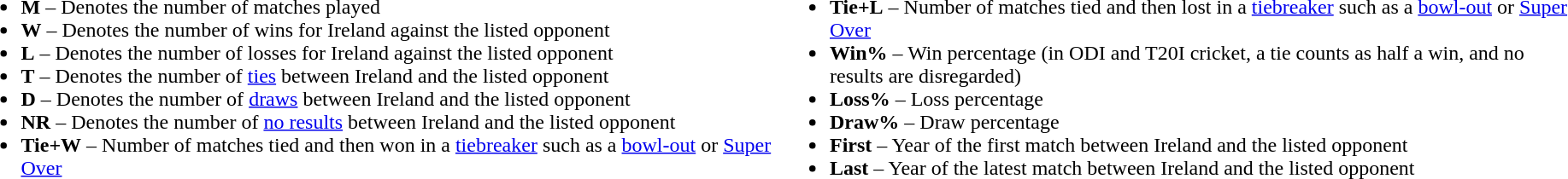<table>
<tr>
<td valign="top" style="width:50%"><br><ul><li><strong>M</strong> – Denotes the number of matches played</li><li><strong>W</strong> – Denotes the number of wins for Ireland against the listed opponent</li><li><strong>L</strong> – Denotes the number of losses for Ireland against the listed opponent</li><li><strong>T</strong> – Denotes the number of <a href='#'>ties</a> between Ireland and the listed opponent</li><li><strong>D</strong> – Denotes the number of <a href='#'>draws</a> between Ireland and the listed opponent</li><li><strong>NR</strong> – Denotes the number of <a href='#'>no results</a> between Ireland and the listed opponent</li><li><strong>Tie+W</strong> – Number of matches tied and then won in a <a href='#'>tiebreaker</a> such as a <a href='#'>bowl-out</a> or <a href='#'>Super Over</a></li></ul></td>
<td valign="top" style="width:50%"><br><ul><li><strong>Tie+L</strong> – Number of matches tied and then lost in a <a href='#'>tiebreaker</a> such as a <a href='#'>bowl-out</a> or <a href='#'>Super Over</a></li><li><strong>Win%</strong> – Win percentage (in ODI and T20I cricket, a tie counts as half a win, and no results are disregarded)</li><li><strong>Loss%</strong> – Loss percentage</li><li><strong>Draw%</strong> – Draw percentage</li><li><strong>First</strong> – Year of the first match between Ireland and the listed opponent</li><li><strong>Last</strong> – Year of the latest match between Ireland and the listed opponent</li></ul></td>
</tr>
</table>
